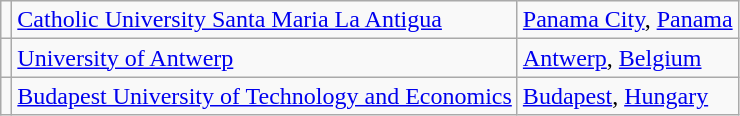<table class="wikitable">
<tr>
<td></td>
<td> <a href='#'>Catholic University Santa Maria La Antigua</a></td>
<td><a href='#'>Panama City</a>, <a href='#'>Panama</a></td>
</tr>
<tr>
<td></td>
<td> <a href='#'>University of Antwerp</a></td>
<td><a href='#'>Antwerp</a>, <a href='#'>Belgium</a></td>
</tr>
<tr>
<td></td>
<td> <a href='#'>Budapest University of Technology and Economics</a></td>
<td><a href='#'>Budapest</a>, <a href='#'>Hungary</a></td>
</tr>
</table>
